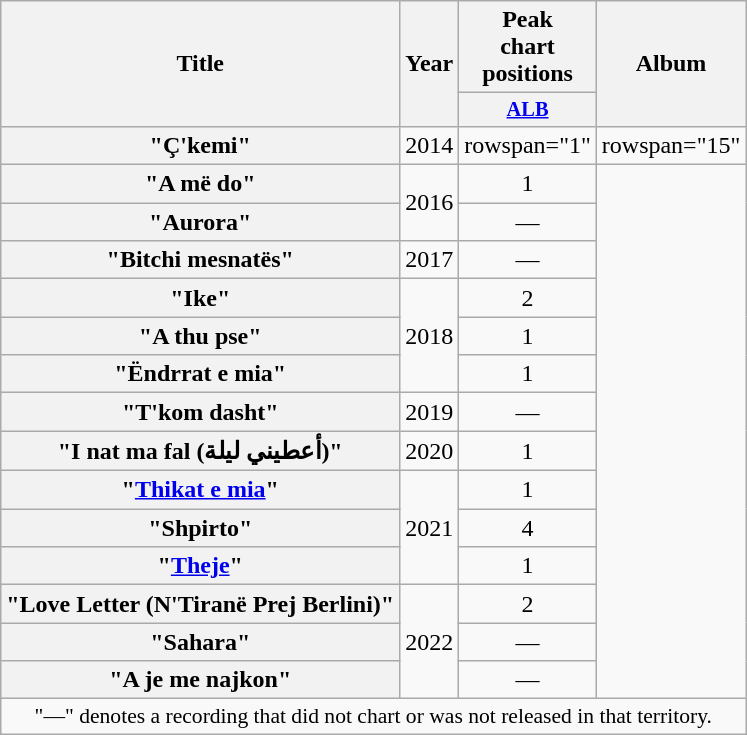<table class="wikitable plainrowheaders" style="text-align:center;">
<tr>
<th scope="col" rowspan="2">Title</th>
<th scope="col" rowspan="2">Year</th>
<th scope="col" colspan="1">Peak<br>chart<br>positions</th>
<th scope="col" rowspan="2">Album</th>
</tr>
<tr>
<th scope="col" style="width:3em;font-size:85%;"><a href='#'>ALB</a><br></th>
</tr>
<tr>
<th scope="row">"Ç'kemi"</th>
<td>2014</td>
<td>rowspan="1" </td>
<td>rowspan="15" </td>
</tr>
<tr>
<th scope="row">"A më do"</th>
<td rowspan="2">2016</td>
<td>1</td>
</tr>
<tr>
<th scope="row">"Aurora"</th>
<td>—</td>
</tr>
<tr>
<th scope="row">"Bitchi mesnatës"</th>
<td>2017</td>
<td>—</td>
</tr>
<tr>
<th scope="row">"Ike"</th>
<td rowspan="3">2018</td>
<td>2</td>
</tr>
<tr>
<th scope="row">"A thu pse"</th>
<td>1</td>
</tr>
<tr>
<th scope="row">"Ëndrrat e mia"</th>
<td>1</td>
</tr>
<tr>
<th scope="row">"T'kom dasht"</th>
<td>2019</td>
<td>—</td>
</tr>
<tr>
<th scope="row">"I nat ma fal (أعطيني ليلة)"</th>
<td>2020</td>
<td>1</td>
</tr>
<tr>
<th scope="row">"<a href='#'>Thikat e mia</a>"</th>
<td rowspan="3">2021</td>
<td>1</td>
</tr>
<tr>
<th scope="row">"Shpirto"</th>
<td>4</td>
</tr>
<tr>
<th scope="row">"<a href='#'>Theje</a>"</th>
<td>1</td>
</tr>
<tr>
<th scope="row">"Love Letter (N'Tiranë Prej Berlini)"</th>
<td rowspan="3">2022</td>
<td>2</td>
</tr>
<tr>
<th scope="row">"Sahara"</th>
<td>—</td>
</tr>
<tr>
<th scope="row">"A je me najkon"</th>
<td>—</td>
</tr>
<tr>
<td colspan="11" style="font-size:90%">"—" denotes a recording that did not chart or was not released in that territory.</td>
</tr>
</table>
